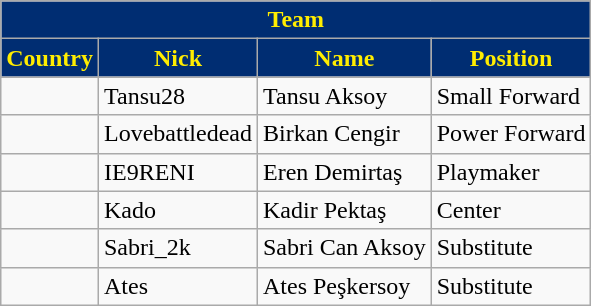<table class="wikitable">
<tr>
<th style="color:#ffed00; background:#002d72;" colspan="4">Team </th>
</tr>
<tr>
<th style="color:#ffed00; background:#002d72;">Country</th>
<th style="color:#ffed00; background:#002d72;">Nick</th>
<th style="color:#ffed00; background:#002d72;">Name</th>
<th style="color:#ffed00; background:#002d72;">Position</th>
</tr>
<tr>
<td></td>
<td>Tansu28</td>
<td>Tansu Aksoy</td>
<td>Small Forward</td>
</tr>
<tr>
<td></td>
<td>Lovebattledead</td>
<td>Birkan Cengir</td>
<td>Power Forward</td>
</tr>
<tr>
<td></td>
<td>IE9RENI</td>
<td>Eren Demirtaş</td>
<td>Playmaker</td>
</tr>
<tr>
<td></td>
<td>Kado</td>
<td>Kadir Pektaş</td>
<td>Center</td>
</tr>
<tr>
<td></td>
<td>Sabri_2k</td>
<td>Sabri Can Aksoy</td>
<td>Substitute</td>
</tr>
<tr>
<td></td>
<td>Ates</td>
<td>Ates Peşkersoy</td>
<td>Substitute</td>
</tr>
</table>
